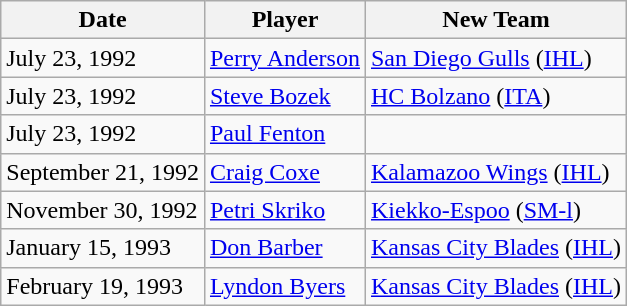<table class="wikitable">
<tr>
<th>Date</th>
<th>Player</th>
<th>New Team</th>
</tr>
<tr>
<td>July 23, 1992</td>
<td><a href='#'>Perry Anderson</a></td>
<td><a href='#'>San Diego Gulls</a> (<a href='#'>IHL</a>)</td>
</tr>
<tr>
<td>July 23, 1992</td>
<td><a href='#'>Steve Bozek</a></td>
<td><a href='#'>HC Bolzano</a> (<a href='#'>ITA</a>)</td>
</tr>
<tr>
<td>July 23, 1992</td>
<td><a href='#'>Paul Fenton</a></td>
<td></td>
</tr>
<tr>
<td>September 21, 1992</td>
<td><a href='#'>Craig Coxe</a></td>
<td><a href='#'>Kalamazoo Wings</a> (<a href='#'>IHL</a>)</td>
</tr>
<tr>
<td>November 30, 1992</td>
<td><a href='#'>Petri Skriko</a></td>
<td><a href='#'>Kiekko-Espoo</a> (<a href='#'>SM-l</a>)</td>
</tr>
<tr>
<td>January 15, 1993</td>
<td><a href='#'>Don Barber</a></td>
<td><a href='#'>Kansas City Blades</a> (<a href='#'>IHL</a>)</td>
</tr>
<tr>
<td>February 19, 1993</td>
<td><a href='#'>Lyndon Byers</a></td>
<td><a href='#'>Kansas City Blades</a> (<a href='#'>IHL</a>)</td>
</tr>
</table>
